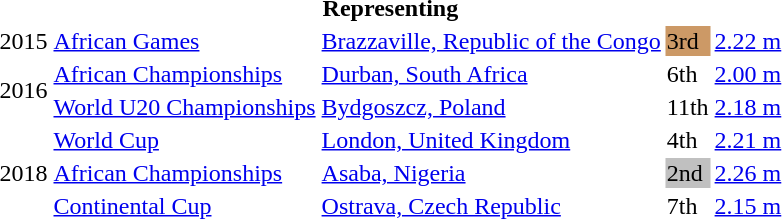<table>
<tr>
<th colspan="5">Representing </th>
</tr>
<tr>
<td>2015</td>
<td><a href='#'>African Games</a></td>
<td><a href='#'>Brazzaville, Republic of the Congo</a></td>
<td bgcolor=cc9966>3rd</td>
<td><a href='#'>2.22 m</a></td>
</tr>
<tr>
<td rowspan=2>2016</td>
<td><a href='#'>African Championships</a></td>
<td><a href='#'>Durban, South Africa</a></td>
<td>6th</td>
<td><a href='#'>2.00 m</a></td>
</tr>
<tr>
<td><a href='#'>World U20 Championships</a></td>
<td><a href='#'>Bydgoszcz, Poland</a></td>
<td>11th</td>
<td><a href='#'>2.18 m</a></td>
</tr>
<tr>
<td rowspan=3>2018</td>
<td><a href='#'>World Cup</a></td>
<td><a href='#'>London, United Kingdom</a></td>
<td>4th</td>
<td><a href='#'>2.21 m</a></td>
</tr>
<tr>
<td><a href='#'>African Championships</a></td>
<td><a href='#'>Asaba, Nigeria</a></td>
<td bgcolor=silver>2nd</td>
<td><a href='#'>2.26 m</a></td>
</tr>
<tr>
<td><a href='#'>Continental Cup</a></td>
<td><a href='#'>Ostrava, Czech Republic</a></td>
<td>7th</td>
<td><a href='#'>2.15 m</a></td>
</tr>
</table>
